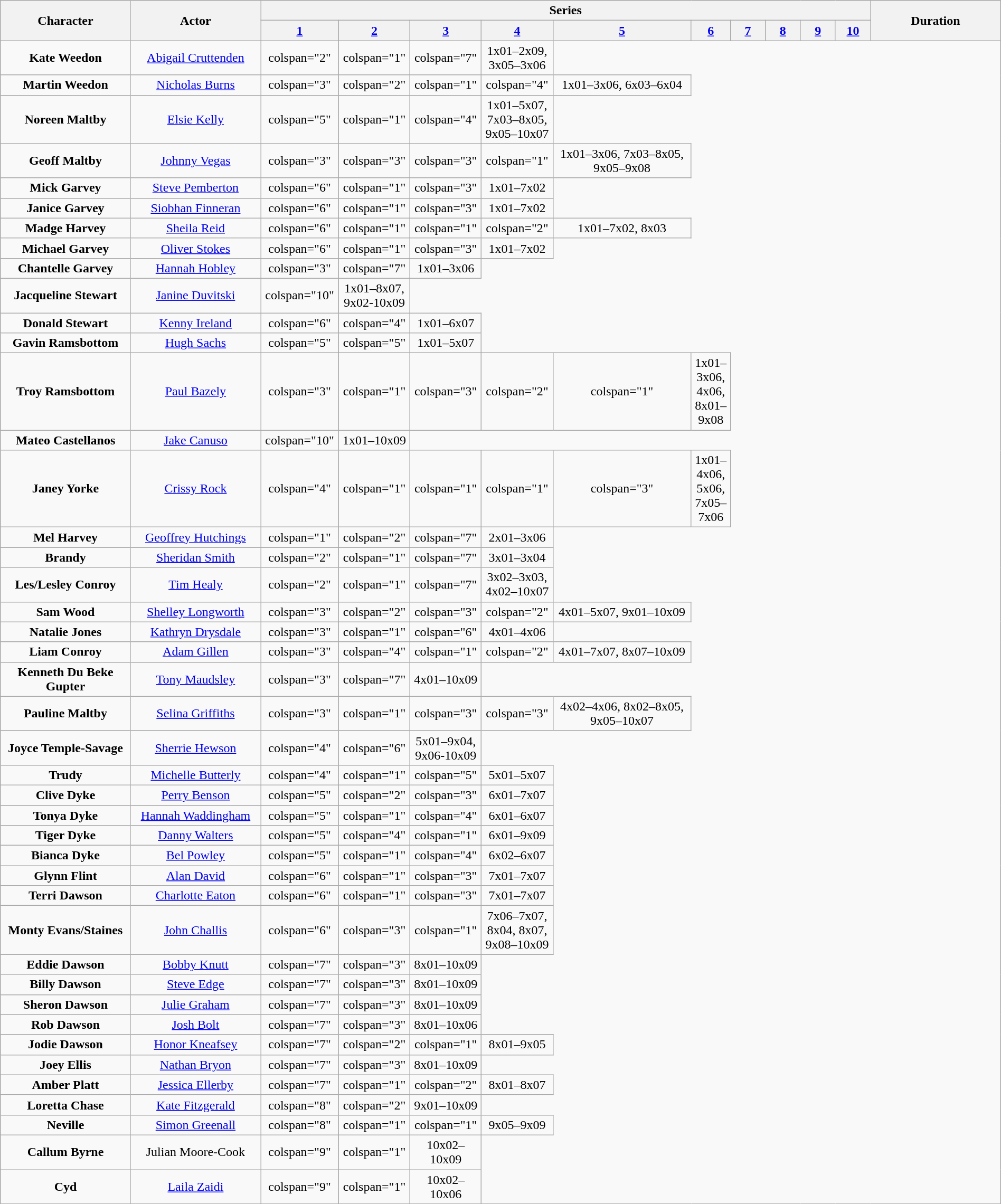<table class="wikitable" style="text-align:center; width:100%;">
<tr>
<th rowspan="2" style="width:150px;">Character</th>
<th rowspan="2" style="width:150px;">Actor</th>
<th colspan="10">Series</th>
<th rowspan="2" style="width:150px;">Duration</th>
</tr>
<tr>
<th style="width:35px;"><a href='#'>1</a></th>
<th style="width:35px;"><a href='#'>2</a></th>
<th style="width:35px;"><a href='#'>3</a></th>
<th style="width:35px;"><a href='#'>4</a></th>
<th style="width:35px;"><a href='#'>5</a></th>
<th style="width:35px;"><a href='#'>6</a></th>
<th style="width:35px;"><a href='#'>7</a></th>
<th style="width:35px;"><a href='#'>8</a></th>
<th style="width:35px;"><a href='#'>9</a></th>
<th style="width:35px;"><a href='#'>10</a></th>
</tr>
<tr>
<td><strong>Kate Weedon</strong></td>
<td><a href='#'>Abigail Cruttenden</a></td>
<td>colspan="2" </td>
<td>colspan="1" </td>
<td>colspan="7" </td>
<td>1x01–2x09, 3x05–3x06</td>
</tr>
<tr>
<td><strong>Martin Weedon</strong></td>
<td><a href='#'>Nicholas Burns</a></td>
<td>colspan="3" </td>
<td>colspan="2" </td>
<td>colspan="1" </td>
<td>colspan="4" </td>
<td>1x01–3x06, 6x03–6x04</td>
</tr>
<tr>
<td><strong>Noreen Maltby</strong></td>
<td><a href='#'>Elsie Kelly</a></td>
<td>colspan="5" </td>
<td>colspan="1" </td>
<td>colspan="4" </td>
<td>1x01–5x07, 7x03–8x05, 9x05–10x07</td>
</tr>
<tr>
<td><strong>Geoff Maltby </strong></td>
<td><a href='#'>Johnny Vegas</a></td>
<td>colspan="3" </td>
<td>colspan="3" </td>
<td>colspan="3" </td>
<td>colspan="1" </td>
<td>1x01–3x06, 7x03–8x05, 9x05–9x08</td>
</tr>
<tr>
<td><strong>Mick Garvey</strong></td>
<td><a href='#'>Steve Pemberton</a></td>
<td>colspan="6" </td>
<td>colspan="1" </td>
<td>colspan="3" </td>
<td>1x01–7x02</td>
</tr>
<tr>
<td><strong>Janice Garvey</strong></td>
<td><a href='#'>Siobhan Finneran</a></td>
<td>colspan="6" </td>
<td>colspan="1" </td>
<td>colspan="3" </td>
<td>1x01–7x02</td>
</tr>
<tr>
<td><strong>Madge Harvey</strong></td>
<td><a href='#'>Sheila Reid</a></td>
<td>colspan="6" </td>
<td>colspan="1" </td>
<td>colspan="1" </td>
<td>colspan="2" </td>
<td>1x01–7x02, 8x03</td>
</tr>
<tr>
<td><strong>Michael Garvey</strong></td>
<td><a href='#'>Oliver Stokes</a></td>
<td>colspan="6" </td>
<td>colspan="1" </td>
<td>colspan="3" </td>
<td>1x01–7x02</td>
</tr>
<tr>
<td><strong>Chantelle Garvey</strong></td>
<td><a href='#'>Hannah Hobley</a></td>
<td>colspan="3" </td>
<td>colspan="7" </td>
<td>1x01–3x06</td>
</tr>
<tr>
<td><strong>Jacqueline Stewart</strong></td>
<td><a href='#'>Janine Duvitski</a></td>
<td>colspan="10" </td>
<td>1x01–8x07, 9x02-10x09</td>
</tr>
<tr>
<td><strong>Donald Stewart</strong></td>
<td><a href='#'>Kenny Ireland</a></td>
<td>colspan="6" </td>
<td>colspan="4" </td>
<td>1x01–6x07</td>
</tr>
<tr>
<td><strong>Gavin Ramsbottom</strong></td>
<td><a href='#'>Hugh Sachs</a></td>
<td>colspan="5" </td>
<td>colspan="5" </td>
<td>1x01–5x07</td>
</tr>
<tr>
<td><strong>Troy Ramsbottom</strong></td>
<td><a href='#'>Paul Bazely</a></td>
<td>colspan="3" </td>
<td>colspan="1" </td>
<td>colspan="3" </td>
<td>colspan="2" </td>
<td>colspan="1" </td>
<td>1x01–3x06, 4x06, 8x01–9x08</td>
</tr>
<tr>
<td><strong>Mateo Castellanos</strong></td>
<td><a href='#'>Jake Canuso</a></td>
<td>colspan="10" </td>
<td>1x01–10x09</td>
</tr>
<tr>
<td><strong>Janey Yorke</strong></td>
<td><a href='#'>Crissy Rock</a></td>
<td>colspan="4" </td>
<td>colspan="1" </td>
<td>colspan="1" </td>
<td>colspan="1" </td>
<td>colspan="3" </td>
<td>1x01–4x06, 5x06, 7x05–7x06</td>
</tr>
<tr>
<td><strong>Mel Harvey</strong></td>
<td><a href='#'>Geoffrey Hutchings</a></td>
<td>colspan="1" </td>
<td>colspan="2" </td>
<td>colspan="7" </td>
<td>2x01–3x06</td>
</tr>
<tr>
<td><strong>Brandy</strong></td>
<td><a href='#'>Sheridan Smith</a></td>
<td>colspan="2" </td>
<td>colspan="1" </td>
<td>colspan="7" </td>
<td>3x01–3x04</td>
</tr>
<tr>
<td><strong>Les/Lesley Conroy</strong></td>
<td><a href='#'>Tim Healy</a></td>
<td>colspan="2" </td>
<td>colspan="1" </td>
<td>colspan="7" </td>
<td>3x02–3x03, 4x02–10x07</td>
</tr>
<tr>
<td><strong>Sam Wood</strong></td>
<td><a href='#'>Shelley Longworth</a></td>
<td>colspan="3" </td>
<td>colspan="2" </td>
<td>colspan="3" </td>
<td>colspan="2" </td>
<td>4x01–5x07, 9x01–10x09</td>
</tr>
<tr>
<td><strong>Natalie Jones</strong></td>
<td><a href='#'>Kathryn Drysdale</a></td>
<td>colspan="3" </td>
<td>colspan="1" </td>
<td>colspan="6" </td>
<td>4x01–4x06</td>
</tr>
<tr>
<td><strong>Liam Conroy</strong></td>
<td><a href='#'>Adam Gillen</a></td>
<td>colspan="3" </td>
<td>colspan="4" </td>
<td>colspan="1" </td>
<td>colspan="2" </td>
<td nowrap>4x01–7x07, 8x07–10x09</td>
</tr>
<tr>
<td><strong>Kenneth Du Beke Gupter</strong></td>
<td><a href='#'>Tony Maudsley</a></td>
<td>colspan="3" </td>
<td>colspan="7" </td>
<td>4x01–10x09</td>
</tr>
<tr>
<td><strong>Pauline Maltby</strong></td>
<td><a href='#'>Selina Griffiths</a></td>
<td>colspan="3" </td>
<td>colspan="1" </td>
<td>colspan="3" </td>
<td>colspan="3" </td>
<td>4x02–4x06, 8x02–8x05, 9x05–10x07</td>
</tr>
<tr>
<td><strong>Joyce Temple-Savage</strong></td>
<td><a href='#'>Sherrie Hewson</a></td>
<td>colspan="4" </td>
<td>colspan="6" </td>
<td>5x01–9x04, 9x06-10x09</td>
</tr>
<tr>
<td><strong>Trudy</strong></td>
<td><a href='#'>Michelle Butterly</a></td>
<td>colspan="4" </td>
<td>colspan="1" </td>
<td>colspan="5" </td>
<td>5x01–5x07</td>
</tr>
<tr>
<td><strong>Clive Dyke</strong></td>
<td><a href='#'>Perry Benson</a></td>
<td>colspan="5" </td>
<td>colspan="2" </td>
<td>colspan="3" </td>
<td>6x01–7x07</td>
</tr>
<tr>
<td><strong>Tonya Dyke</strong></td>
<td><a href='#'>Hannah Waddingham</a></td>
<td>colspan="5" </td>
<td>colspan="1" </td>
<td>colspan="4" </td>
<td>6x01–6x07</td>
</tr>
<tr>
<td><strong>Tiger Dyke</strong></td>
<td><a href='#'>Danny Walters</a></td>
<td>colspan="5" </td>
<td>colspan="4" </td>
<td>colspan="1" </td>
<td>6x01–9x09</td>
</tr>
<tr>
<td><strong>Bianca Dyke</strong></td>
<td><a href='#'>Bel Powley</a></td>
<td>colspan="5" </td>
<td>colspan="1" </td>
<td>colspan="4" </td>
<td>6x02–6x07</td>
</tr>
<tr>
<td><strong>Glynn Flint</strong></td>
<td><a href='#'>Alan David</a></td>
<td>colspan="6" </td>
<td>colspan="1" </td>
<td>colspan="3" </td>
<td>7x01–7x07</td>
</tr>
<tr>
<td><strong>Terri Dawson</strong></td>
<td><a href='#'>Charlotte Eaton</a></td>
<td>colspan="6" </td>
<td>colspan="1" </td>
<td>colspan="3" </td>
<td>7x01–7x07</td>
</tr>
<tr>
<td><strong>Monty Evans/Staines</strong></td>
<td><a href='#'>John Challis</a></td>
<td>colspan="6" </td>
<td>colspan="3" </td>
<td>colspan="1" </td>
<td>7x06–7x07, 8x04, 8x07, 9x08–10x09</td>
</tr>
<tr>
<td><strong>Eddie Dawson</strong></td>
<td><a href='#'>Bobby Knutt</a></td>
<td>colspan="7" </td>
<td>colspan="3" </td>
<td>8x01–10x09</td>
</tr>
<tr>
<td><strong>Billy Dawson</strong></td>
<td><a href='#'>Steve Edge</a></td>
<td>colspan="7" </td>
<td>colspan="3" </td>
<td>8x01–10x09</td>
</tr>
<tr>
<td><strong>Sheron Dawson</strong></td>
<td><a href='#'>Julie Graham</a></td>
<td>colspan="7" </td>
<td>colspan="3" </td>
<td>8x01–10x09</td>
</tr>
<tr>
<td><strong>Rob Dawson</strong></td>
<td><a href='#'>Josh Bolt</a></td>
<td>colspan="7" </td>
<td>colspan="3" </td>
<td>8x01–10x06</td>
</tr>
<tr>
<td><strong>Jodie Dawson</strong></td>
<td><a href='#'>Honor Kneafsey</a></td>
<td>colspan="7" </td>
<td>colspan="2" </td>
<td>colspan="1" </td>
<td>8x01–9x05</td>
</tr>
<tr>
<td><strong>Joey Ellis</strong></td>
<td><a href='#'>Nathan Bryon</a></td>
<td>colspan="7" </td>
<td>colspan="3" </td>
<td>8x01–10x09</td>
</tr>
<tr>
<td><strong>Amber Platt</strong></td>
<td><a href='#'>Jessica Ellerby</a></td>
<td>colspan="7" </td>
<td>colspan="1" </td>
<td>colspan="2" </td>
<td>8x01–8x07</td>
</tr>
<tr>
<td><strong>Loretta Chase</strong></td>
<td><a href='#'>Kate Fitzgerald</a></td>
<td>colspan="8" </td>
<td>colspan="2" </td>
<td>9x01–10x09</td>
</tr>
<tr>
<td><strong>Neville</strong></td>
<td><a href='#'>Simon Greenall</a></td>
<td>colspan="8" </td>
<td>colspan="1" </td>
<td>colspan="1" </td>
<td>9x05–9x09</td>
</tr>
<tr>
<td><strong>Callum Byrne</strong></td>
<td>Julian Moore-Cook</td>
<td>colspan="9" </td>
<td>colspan="1" </td>
<td>10x02–10x09</td>
</tr>
<tr>
<td><strong>Cyd</strong></td>
<td><a href='#'>Laila Zaidi</a></td>
<td>colspan="9" </td>
<td>colspan="1" </td>
<td>10x02–10x06</td>
</tr>
<tr>
</tr>
</table>
